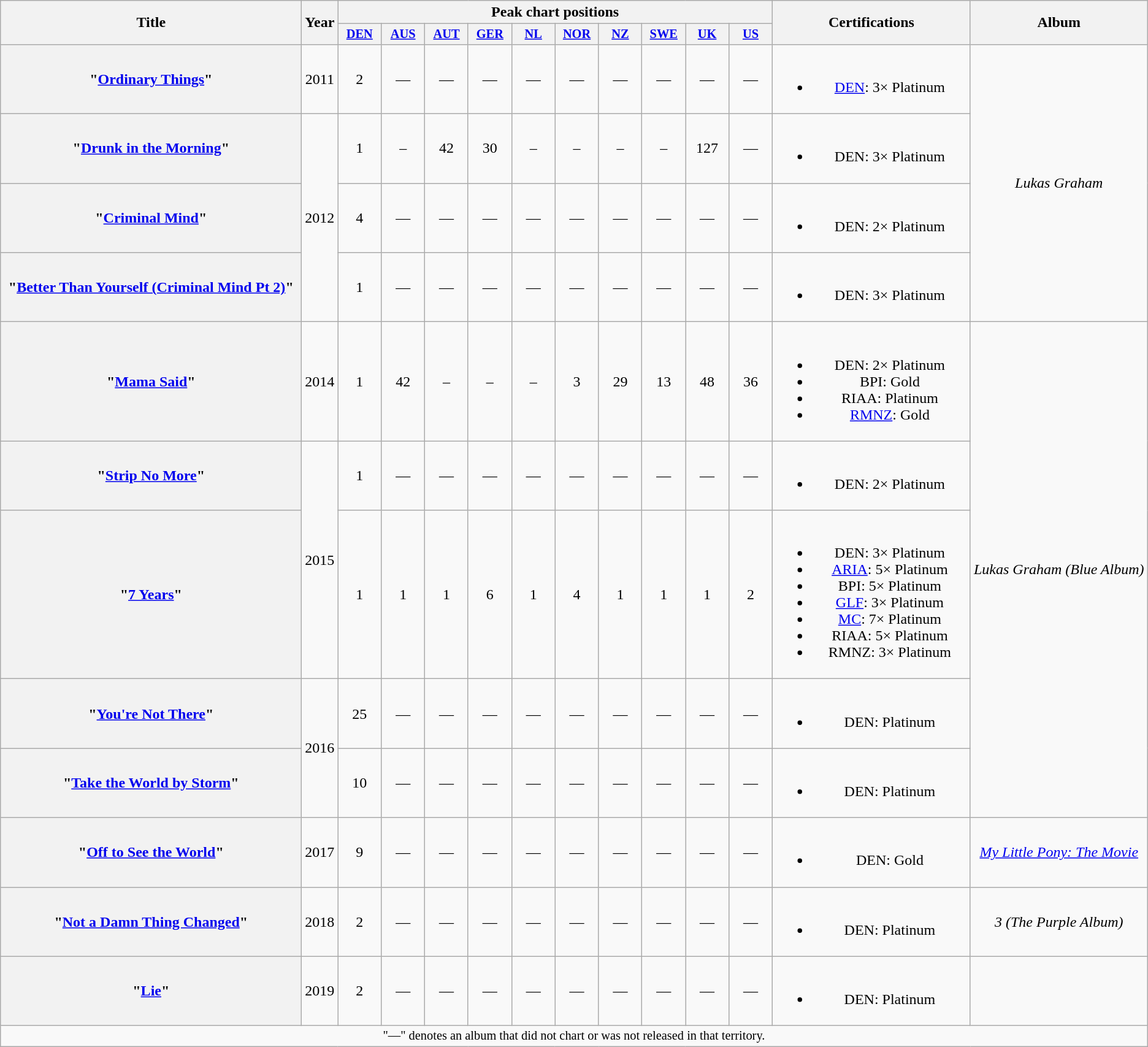<table class="wikitable plainrowheaders" style="text-align:center;">
<tr>
<th scope="col" rowspan="2" style="width:20em;">Title</th>
<th scope="col" rowspan="2">Year</th>
<th scope="col" colspan="10">Peak chart positions</th>
<th scope="col" rowspan="2" style="width:13em;">Certifications</th>
<th scope="col" rowspan="2">Album</th>
</tr>
<tr>
<th scope="col" style="width:3em;font-size:85%;"><a href='#'>DEN</a><br></th>
<th scope="col" style="width:3em;font-size:85%;"><a href='#'>AUS</a><br></th>
<th scope="col" style="width:3em;font-size:85%;"><a href='#'>AUT</a><br></th>
<th scope="col" style="width:3em;font-size:85%;"><a href='#'>GER</a><br></th>
<th scope="col" style="width:3em;font-size:85%;"><a href='#'>NL</a><br></th>
<th scope="col" style="width:3em;font-size:85%;"><a href='#'>NOR</a><br></th>
<th scope="col" style="width:3em;font-size:85%;"><a href='#'>NZ</a><br></th>
<th scope="col" style="width:3em;font-size:85%;"><a href='#'>SWE</a><br></th>
<th scope="col" style="width:3em;font-size:85%;"><a href='#'>UK</a><br></th>
<th scope="col" style="width:3em;font-size:85%;"><a href='#'>US</a><br></th>
</tr>
<tr>
<th scope="row">"<a href='#'>Ordinary Things</a>"</th>
<td>2011</td>
<td>2</td>
<td>—</td>
<td>—</td>
<td>—</td>
<td>—</td>
<td>—</td>
<td>—</td>
<td>—</td>
<td>—</td>
<td>—</td>
<td><br><ul><li><a href='#'>DEN</a>: 3× Platinum</li></ul></td>
<td rowspan="4"><em>Lukas Graham</em></td>
</tr>
<tr>
<th scope="row">"<a href='#'>Drunk in the Morning</a>"</th>
<td rowspan="3">2012</td>
<td>1</td>
<td>–</td>
<td>42</td>
<td>30</td>
<td>–</td>
<td>–</td>
<td>–</td>
<td>–</td>
<td>127</td>
<td>—</td>
<td><br><ul><li>DEN: 3× Platinum</li></ul></td>
</tr>
<tr>
<th scope="row">"<a href='#'>Criminal Mind</a>"</th>
<td>4</td>
<td>—</td>
<td>—</td>
<td>—</td>
<td>—</td>
<td>—</td>
<td>—</td>
<td>—</td>
<td>—</td>
<td>—</td>
<td><br><ul><li>DEN: 2× Platinum</li></ul></td>
</tr>
<tr>
<th scope="row">"<a href='#'>Better Than Yourself (Criminal Mind Pt 2)</a>"</th>
<td>1</td>
<td>—</td>
<td>—</td>
<td>—</td>
<td>—</td>
<td>—</td>
<td>—</td>
<td>—</td>
<td>—</td>
<td>—</td>
<td><br><ul><li>DEN: 3× Platinum</li></ul></td>
</tr>
<tr>
<th scope="row">"<a href='#'>Mama Said</a>"</th>
<td>2014</td>
<td>1</td>
<td>42</td>
<td>–</td>
<td>–</td>
<td>–</td>
<td>3</td>
<td>29</td>
<td>13</td>
<td>48</td>
<td>36</td>
<td><br><ul><li>DEN: 2× Platinum</li><li>BPI: Gold</li><li>RIAA: Platinum</li><li><a href='#'>RMNZ</a>: Gold</li></ul></td>
<td rowspan="5"><em>Lukas Graham (Blue Album)</em></td>
</tr>
<tr>
<th scope="row">"<a href='#'>Strip No More</a>"</th>
<td rowspan="2">2015</td>
<td>1</td>
<td>—</td>
<td>—</td>
<td>—</td>
<td>—</td>
<td>—</td>
<td>—</td>
<td>—</td>
<td>—</td>
<td>—</td>
<td><br><ul><li>DEN: 2× Platinum</li></ul></td>
</tr>
<tr>
<th scope="row">"<a href='#'>7 Years</a>"</th>
<td>1</td>
<td>1</td>
<td>1</td>
<td>6</td>
<td>1</td>
<td>4</td>
<td>1</td>
<td>1</td>
<td>1</td>
<td>2</td>
<td><br><ul><li>DEN: 3× Platinum</li><li><a href='#'>ARIA</a>: 5× Platinum</li><li>BPI: 5× Platinum</li><li><a href='#'>GLF</a>: 3× Platinum</li><li><a href='#'>MC</a>: 7× Platinum</li><li>RIAA: 5× Platinum</li><li>RMNZ: 3× Platinum</li></ul></td>
</tr>
<tr>
<th scope="row">"<a href='#'>You're Not There</a>"</th>
<td rowspan="2">2016</td>
<td>25</td>
<td>—</td>
<td>—</td>
<td>—</td>
<td>—</td>
<td>—</td>
<td>—</td>
<td>—</td>
<td>—</td>
<td>—</td>
<td><br><ul><li>DEN: Platinum</li></ul></td>
</tr>
<tr>
<th scope="row">"<a href='#'>Take the World by Storm</a>"</th>
<td>10</td>
<td>—</td>
<td>—</td>
<td>—</td>
<td>—</td>
<td>—</td>
<td>—</td>
<td>—</td>
<td>—</td>
<td>—</td>
<td><br><ul><li>DEN: Platinum</li></ul></td>
</tr>
<tr>
<th scope="row">"<a href='#'>Off to See the World</a>"</th>
<td>2017</td>
<td>9</td>
<td>—</td>
<td>—</td>
<td>—</td>
<td>—</td>
<td>—</td>
<td>—</td>
<td>—</td>
<td>—</td>
<td>—</td>
<td><br><ul><li>DEN: Gold</li></ul></td>
<td><em><a href='#'>My Little Pony: The Movie</a></em></td>
</tr>
<tr>
<th scope="row">"<a href='#'>Not a Damn Thing Changed</a>"</th>
<td rowspan="1">2018</td>
<td>2</td>
<td>—</td>
<td>—</td>
<td>—</td>
<td>—</td>
<td>—</td>
<td>—</td>
<td>—</td>
<td>—</td>
<td>—</td>
<td><br><ul><li>DEN: Platinum</li></ul></td>
<td rowspan="1"><em>3 (The Purple Album)</em></td>
</tr>
<tr>
<th scope="row">"<a href='#'>Lie</a>"</th>
<td rowspan="1">2019</td>
<td>2</td>
<td>—</td>
<td>—</td>
<td>—</td>
<td>—</td>
<td>—</td>
<td>—</td>
<td>—</td>
<td>—</td>
<td>—</td>
<td><br><ul><li>DEN: Platinum</li></ul></td>
<td></td>
</tr>
<tr>
<td colspan="20" style="text-align:center; font-size:85%;">"—" denotes an album that did not chart or was not released in that territory.</td>
</tr>
</table>
